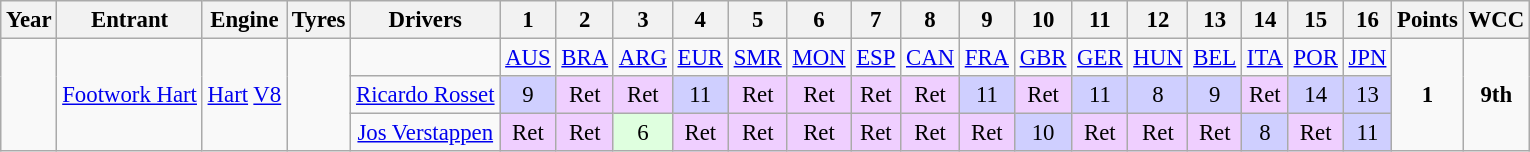<table class="wikitable" style="text-align:center; font-size:95%">
<tr>
<th>Year</th>
<th>Entrant</th>
<th>Engine</th>
<th>Tyres</th>
<th>Drivers</th>
<th>1</th>
<th>2</th>
<th>3</th>
<th>4</th>
<th>5</th>
<th>6</th>
<th>7</th>
<th>8</th>
<th>9</th>
<th>10</th>
<th>11</th>
<th>12</th>
<th>13</th>
<th>14</th>
<th>15</th>
<th>16</th>
<th>Points</th>
<th>WCC</th>
</tr>
<tr>
<td rowspan="3"></td>
<td rowspan="3"><a href='#'>Footwork Hart</a></td>
<td rowspan="3"><a href='#'>Hart</a> <a href='#'>V8</a></td>
<td rowspan="3"></td>
<td></td>
<td><a href='#'>AUS</a></td>
<td><a href='#'>BRA</a></td>
<td><a href='#'>ARG</a></td>
<td><a href='#'>EUR</a></td>
<td><a href='#'>SMR</a></td>
<td><a href='#'>MON</a></td>
<td><a href='#'>ESP</a></td>
<td><a href='#'>CAN</a></td>
<td><a href='#'>FRA</a></td>
<td><a href='#'>GBR</a></td>
<td><a href='#'>GER</a></td>
<td><a href='#'>HUN</a></td>
<td><a href='#'>BEL</a></td>
<td><a href='#'>ITA</a></td>
<td><a href='#'>POR</a></td>
<td><a href='#'>JPN</a></td>
<td rowspan="3"><strong>1</strong></td>
<td rowspan="3"><strong>9th</strong></td>
</tr>
<tr>
<td><a href='#'>Ricardo Rosset</a></td>
<td style="background:#CFCFFF;">9</td>
<td style="background:#EFCFFF;">Ret</td>
<td style="background:#EFCFFF;">Ret</td>
<td style="background:#CFCFFF;">11</td>
<td style="background:#EFCFFF;">Ret</td>
<td style="background:#EFCFFF;">Ret</td>
<td style="background:#EFCFFF;">Ret</td>
<td style="background:#EFCFFF;">Ret</td>
<td style="background:#CFCFFF;">11</td>
<td style="background:#EFCFFF;">Ret</td>
<td style="background:#CFCFFF;">11</td>
<td style="background:#CFCFFF;">8</td>
<td style="background:#CFCFFF;">9</td>
<td style="background:#EFCFFF;">Ret</td>
<td style="background:#CFCFFF;">14</td>
<td style="background:#CFCFFF;">13</td>
</tr>
<tr>
<td><a href='#'>Jos Verstappen</a></td>
<td style="background:#EFCFFF;">Ret</td>
<td style="background:#EFCFFF;">Ret</td>
<td style="background:#DFFFDF;">6</td>
<td style="background:#EFCFFF;">Ret</td>
<td style="background:#EFCFFF;">Ret</td>
<td style="background:#EFCFFF;">Ret</td>
<td style="background:#EFCFFF;">Ret</td>
<td style="background:#EFCFFF;">Ret</td>
<td style="background:#EFCFFF;">Ret</td>
<td style="background:#CFCFFF;">10</td>
<td style="background:#EFCFFF;">Ret</td>
<td style="background:#EFCFFF;">Ret</td>
<td style="background:#EFCFFF;">Ret</td>
<td style="background:#CFCFFF;">8</td>
<td style="background:#EFCFFF;">Ret</td>
<td style="background:#CFCFFF;">11</td>
</tr>
</table>
